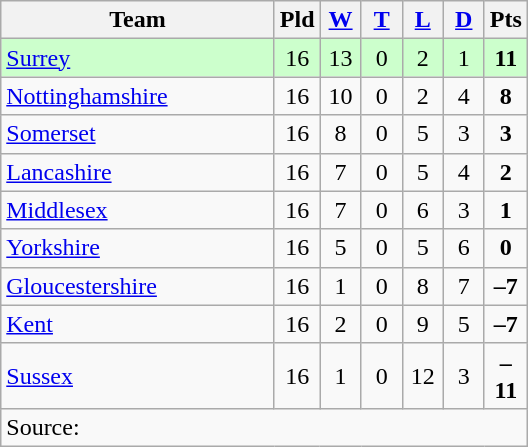<table class="wikitable" style="text-align:center;">
<tr>
<th width=175>Team</th>
<th width=20 abbr="Played">Pld</th>
<th width=20 abbr="Won"><a href='#'>W</a></th>
<th width=20 abbr="Tied"><a href='#'>T</a></th>
<th width=20 abbr="Lost"><a href='#'>L</a></th>
<th width=20 abbr="Drawn"><a href='#'>D</a></th>
<th width=20 abbr="Points">Pts</th>
</tr>
<tr style="background:#ccffcc;">
<td style="text-align:left;"><a href='#'>Surrey</a></td>
<td>16</td>
<td>13</td>
<td>0</td>
<td>2</td>
<td>1</td>
<td><strong>11</strong></td>
</tr>
<tr style="background:#f9f9f9;">
<td style="text-align:left;"><a href='#'>Nottinghamshire</a></td>
<td>16</td>
<td>10</td>
<td>0</td>
<td>2</td>
<td>4</td>
<td><strong>8</strong></td>
</tr>
<tr style="background:#f9f9f9;">
<td style="text-align:left;"><a href='#'>Somerset</a></td>
<td>16</td>
<td>8</td>
<td>0</td>
<td>5</td>
<td>3</td>
<td><strong>3</strong></td>
</tr>
<tr style="background:#f9f9f9;">
<td style="text-align:left;"><a href='#'>Lancashire</a></td>
<td>16</td>
<td>7</td>
<td>0</td>
<td>5</td>
<td>4</td>
<td><strong>2</strong></td>
</tr>
<tr style="background:#f9f9f9;">
<td style="text-align:left;"><a href='#'>Middlesex</a></td>
<td>16</td>
<td>7</td>
<td>0</td>
<td>6</td>
<td>3</td>
<td><strong>1</strong></td>
</tr>
<tr style="background:#f9f9f9;">
<td style="text-align:left;"><a href='#'>Yorkshire</a></td>
<td>16</td>
<td>5</td>
<td>0</td>
<td>5</td>
<td>6</td>
<td><strong>0</strong></td>
</tr>
<tr style="background:#f9f9f9;">
<td style="text-align:left;"><a href='#'>Gloucestershire</a></td>
<td>16</td>
<td>1</td>
<td>0</td>
<td>8</td>
<td>7</td>
<td><strong>–7</strong></td>
</tr>
<tr style="background:#f9f9f9;">
<td style="text-align:left;"><a href='#'>Kent</a></td>
<td>16</td>
<td>2</td>
<td>0</td>
<td>9</td>
<td>5</td>
<td><strong>–7</strong></td>
</tr>
<tr style="background:#f9f9f9;">
<td style="text-align:left;"><a href='#'>Sussex</a></td>
<td>16</td>
<td>1</td>
<td>0</td>
<td>12</td>
<td>3</td>
<td><strong>–11</strong></td>
</tr>
<tr>
<td colspan=8 align="left">Source:</td>
</tr>
</table>
